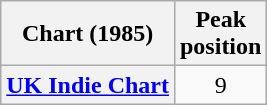<table class="wikitable plainrowheaders">
<tr>
<th scope="col">Chart (1985)</th>
<th scope="col">Peak<br>position</th>
</tr>
<tr>
<th scope="row"><a href='#'>UK Indie Chart</a></th>
<td style="text-align:center;">9</td>
</tr>
</table>
